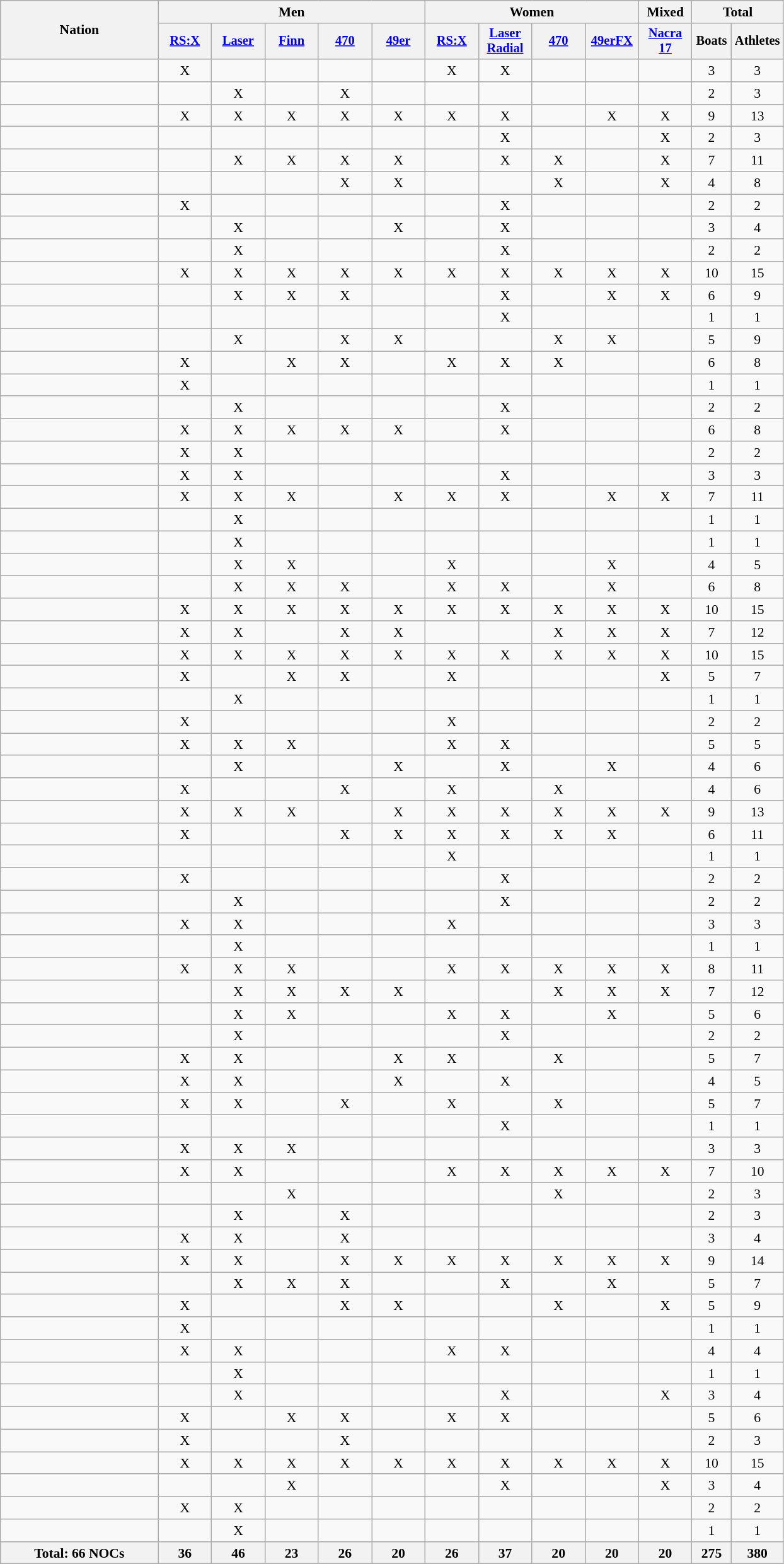<table class="wikitable" style="text-align:center; font-size:90%">
<tr>
<th rowspan="2" style="text-align:center;" width=160>Nation</th>
<th colspan="5">Men</th>
<th colspan="4">Women</th>
<th>Mixed</th>
<th colspan=2>Total</th>
</tr>
<tr style="font-size:95%">
<th width=50><a href='#'>RS:X</a></th>
<th width=50><a href='#'>Laser</a></th>
<th width=50><a href='#'>Finn</a></th>
<th width=50><a href='#'>470</a></th>
<th width=50><a href='#'>49er</a></th>
<th width=50><a href='#'>RS:X</a></th>
<th width=50><a href='#'>Laser Radial</a></th>
<th width=50><a href='#'>470</a></th>
<th width=50><a href='#'>49erFX</a></th>
<th width=50><a href='#'>Nacra 17</a></th>
<th width=35>Boats</th>
<th width=49>Athletes</th>
</tr>
<tr>
<td style="text-align:left;"></td>
<td>X</td>
<td></td>
<td></td>
<td></td>
<td></td>
<td>X</td>
<td>X</td>
<td></td>
<td></td>
<td></td>
<td>3</td>
<td>3</td>
</tr>
<tr>
<td style="text-align:left;"></td>
<td></td>
<td>X</td>
<td></td>
<td>X</td>
<td></td>
<td></td>
<td></td>
<td></td>
<td></td>
<td></td>
<td>2</td>
<td>3</td>
</tr>
<tr>
<td style="text-align:left;"></td>
<td>X</td>
<td>X</td>
<td>X</td>
<td>X</td>
<td>X</td>
<td>X</td>
<td>X</td>
<td></td>
<td>X</td>
<td>X</td>
<td>9</td>
<td>13</td>
</tr>
<tr>
<td style="text-align:left;"></td>
<td></td>
<td></td>
<td></td>
<td></td>
<td></td>
<td></td>
<td>X</td>
<td></td>
<td></td>
<td>X</td>
<td>2</td>
<td>3</td>
</tr>
<tr>
<td style="text-align:left;"></td>
<td></td>
<td>X</td>
<td>X</td>
<td>X</td>
<td>X</td>
<td></td>
<td>X</td>
<td>X</td>
<td></td>
<td>X</td>
<td>7</td>
<td>11</td>
</tr>
<tr>
<td style="text-align:left;"></td>
<td></td>
<td></td>
<td></td>
<td>X</td>
<td>X</td>
<td></td>
<td></td>
<td>X</td>
<td></td>
<td>X</td>
<td>4</td>
<td>8</td>
</tr>
<tr>
<td style="text-align:left;"></td>
<td>X</td>
<td></td>
<td></td>
<td></td>
<td></td>
<td></td>
<td>X</td>
<td></td>
<td></td>
<td></td>
<td>2</td>
<td>2</td>
</tr>
<tr>
<td style="text-align:left;"></td>
<td></td>
<td>X</td>
<td></td>
<td></td>
<td>X</td>
<td></td>
<td>X</td>
<td></td>
<td></td>
<td></td>
<td>3</td>
<td>4</td>
</tr>
<tr>
<td style="text-align:left;"></td>
<td></td>
<td>X</td>
<td></td>
<td></td>
<td></td>
<td></td>
<td>X</td>
<td></td>
<td></td>
<td></td>
<td>2</td>
<td>2</td>
</tr>
<tr>
<td style="text-align:left;"></td>
<td>X</td>
<td>X</td>
<td>X</td>
<td>X</td>
<td>X</td>
<td>X</td>
<td>X</td>
<td>X</td>
<td>X</td>
<td>X</td>
<td>10</td>
<td>15</td>
</tr>
<tr>
<td style="text-align:left;"></td>
<td></td>
<td>X</td>
<td>X</td>
<td>X</td>
<td></td>
<td></td>
<td>X</td>
<td></td>
<td>X</td>
<td>X</td>
<td>6</td>
<td>9</td>
</tr>
<tr>
<td style="text-align:left;"></td>
<td></td>
<td></td>
<td></td>
<td></td>
<td></td>
<td></td>
<td>X</td>
<td></td>
<td></td>
<td></td>
<td>1</td>
<td>1</td>
</tr>
<tr>
<td style="text-align:left;"></td>
<td></td>
<td>X</td>
<td></td>
<td>X</td>
<td>X</td>
<td></td>
<td></td>
<td>X</td>
<td>X</td>
<td></td>
<td>5</td>
<td>9</td>
</tr>
<tr>
<td style="text-align:left;"></td>
<td>X</td>
<td></td>
<td>X</td>
<td>X</td>
<td></td>
<td>X</td>
<td>X</td>
<td>X</td>
<td></td>
<td></td>
<td>6</td>
<td>8</td>
</tr>
<tr>
<td style="text-align:left;"></td>
<td>X</td>
<td></td>
<td></td>
<td></td>
<td></td>
<td></td>
<td></td>
<td></td>
<td></td>
<td></td>
<td>1</td>
<td>1</td>
</tr>
<tr>
<td style="text-align:left;"></td>
<td></td>
<td>X</td>
<td></td>
<td></td>
<td></td>
<td></td>
<td>X</td>
<td></td>
<td></td>
<td></td>
<td>2</td>
<td>2</td>
</tr>
<tr>
<td style="text-align:left;"></td>
<td>X</td>
<td>X</td>
<td>X</td>
<td>X</td>
<td>X</td>
<td></td>
<td>X</td>
<td></td>
<td></td>
<td></td>
<td>6</td>
<td>8</td>
</tr>
<tr>
<td style="text-align:left;"></td>
<td>X</td>
<td>X</td>
<td></td>
<td></td>
<td></td>
<td></td>
<td></td>
<td></td>
<td></td>
<td></td>
<td>2</td>
<td>2</td>
</tr>
<tr>
<td style="text-align:left;"></td>
<td>X</td>
<td>X</td>
<td></td>
<td></td>
<td></td>
<td></td>
<td>X</td>
<td></td>
<td></td>
<td></td>
<td>3</td>
<td>3</td>
</tr>
<tr>
<td style="text-align:left;"></td>
<td>X</td>
<td>X</td>
<td>X</td>
<td></td>
<td>X</td>
<td>X</td>
<td>X</td>
<td></td>
<td>X</td>
<td>X</td>
<td>7</td>
<td>11</td>
</tr>
<tr>
<td style="text-align:left;"></td>
<td></td>
<td>X</td>
<td></td>
<td></td>
<td></td>
<td></td>
<td></td>
<td></td>
<td></td>
<td></td>
<td>1</td>
<td>1</td>
</tr>
<tr>
<td style="text-align:left;"></td>
<td></td>
<td>X</td>
<td></td>
<td></td>
<td></td>
<td></td>
<td></td>
<td></td>
<td></td>
<td></td>
<td>1</td>
<td>1</td>
</tr>
<tr>
<td style="text-align:left;"></td>
<td></td>
<td>X</td>
<td>X</td>
<td></td>
<td></td>
<td>X</td>
<td></td>
<td></td>
<td>X</td>
<td></td>
<td>4</td>
<td>5</td>
</tr>
<tr>
<td style="text-align:left;"></td>
<td></td>
<td>X</td>
<td>X</td>
<td>X</td>
<td></td>
<td>X</td>
<td>X</td>
<td></td>
<td>X</td>
<td></td>
<td>6</td>
<td>8</td>
</tr>
<tr>
<td style="text-align:left;"></td>
<td>X</td>
<td>X</td>
<td>X</td>
<td>X</td>
<td>X</td>
<td>X</td>
<td>X</td>
<td>X</td>
<td>X</td>
<td>X</td>
<td>10</td>
<td>15</td>
</tr>
<tr>
<td style="text-align:left;"></td>
<td>X</td>
<td>X</td>
<td></td>
<td>X</td>
<td>X</td>
<td></td>
<td></td>
<td>X</td>
<td>X</td>
<td>X</td>
<td>7</td>
<td>12</td>
</tr>
<tr>
<td style="text-align:left;"></td>
<td>X</td>
<td>X</td>
<td>X</td>
<td>X</td>
<td>X</td>
<td>X</td>
<td>X</td>
<td>X</td>
<td>X</td>
<td>X</td>
<td>10</td>
<td>15</td>
</tr>
<tr>
<td style="text-align:left;"></td>
<td>X</td>
<td></td>
<td>X</td>
<td>X</td>
<td></td>
<td>X</td>
<td></td>
<td></td>
<td></td>
<td>X</td>
<td>5</td>
<td>7</td>
</tr>
<tr>
<td style="text-align:left;"></td>
<td></td>
<td>X</td>
<td></td>
<td></td>
<td></td>
<td></td>
<td></td>
<td></td>
<td></td>
<td></td>
<td>1</td>
<td>1</td>
</tr>
<tr>
<td style="text-align:left;"></td>
<td>X</td>
<td></td>
<td></td>
<td></td>
<td></td>
<td>X</td>
<td></td>
<td></td>
<td></td>
<td></td>
<td>2</td>
<td>2</td>
</tr>
<tr>
<td style="text-align:left;"></td>
<td>X</td>
<td>X</td>
<td>X</td>
<td></td>
<td></td>
<td>X</td>
<td>X</td>
<td></td>
<td></td>
<td></td>
<td>5</td>
<td>5</td>
</tr>
<tr>
<td style="text-align:left;"></td>
<td></td>
<td>X</td>
<td></td>
<td></td>
<td>X</td>
<td></td>
<td>X</td>
<td></td>
<td>X</td>
<td></td>
<td>4</td>
<td>6</td>
</tr>
<tr>
<td style="text-align:left;"></td>
<td>X</td>
<td></td>
<td></td>
<td>X</td>
<td></td>
<td>X</td>
<td></td>
<td>X</td>
<td></td>
<td></td>
<td>4</td>
<td>6</td>
</tr>
<tr>
<td style="text-align:left;"></td>
<td>X</td>
<td>X</td>
<td>X</td>
<td></td>
<td>X</td>
<td>X</td>
<td>X</td>
<td>X</td>
<td>X</td>
<td>X</td>
<td>9</td>
<td>13</td>
</tr>
<tr>
<td style="text-align:left;"></td>
<td>X</td>
<td></td>
<td></td>
<td>X</td>
<td>X</td>
<td>X</td>
<td>X</td>
<td>X</td>
<td>X</td>
<td></td>
<td>6</td>
<td>11</td>
</tr>
<tr>
<td style="text-align:left;"></td>
<td></td>
<td></td>
<td></td>
<td></td>
<td></td>
<td>X</td>
<td></td>
<td></td>
<td></td>
<td></td>
<td>1</td>
<td>1</td>
</tr>
<tr>
<td style="text-align:left;"></td>
<td>X</td>
<td></td>
<td></td>
<td></td>
<td></td>
<td></td>
<td>X</td>
<td></td>
<td></td>
<td></td>
<td>2</td>
<td>2</td>
</tr>
<tr>
<td style="text-align:left;"></td>
<td></td>
<td>X</td>
<td></td>
<td></td>
<td></td>
<td></td>
<td>X</td>
<td></td>
<td></td>
<td></td>
<td>2</td>
<td>2</td>
</tr>
<tr>
<td style="text-align:left;"></td>
<td>X</td>
<td>X</td>
<td></td>
<td></td>
<td></td>
<td>X</td>
<td></td>
<td></td>
<td></td>
<td></td>
<td>3</td>
<td>3</td>
</tr>
<tr>
<td style="text-align:left;"></td>
<td></td>
<td>X</td>
<td></td>
<td></td>
<td></td>
<td></td>
<td></td>
<td></td>
<td></td>
<td></td>
<td>1</td>
<td>1</td>
</tr>
<tr>
<td style="text-align:left;"></td>
<td>X</td>
<td>X</td>
<td>X</td>
<td></td>
<td></td>
<td>X</td>
<td>X</td>
<td>X</td>
<td>X</td>
<td>X</td>
<td>8</td>
<td>11</td>
</tr>
<tr>
<td style="text-align:left;"></td>
<td></td>
<td>X</td>
<td>X</td>
<td>X</td>
<td>X</td>
<td></td>
<td></td>
<td>X</td>
<td>X</td>
<td>X</td>
<td>7</td>
<td>12</td>
</tr>
<tr>
<td style="text-align:left;"></td>
<td></td>
<td>X</td>
<td>X</td>
<td></td>
<td></td>
<td>X</td>
<td>X</td>
<td></td>
<td>X</td>
<td></td>
<td>5</td>
<td>6</td>
</tr>
<tr>
<td style="text-align:left;"></td>
<td></td>
<td>X</td>
<td></td>
<td></td>
<td></td>
<td></td>
<td>X</td>
<td></td>
<td></td>
<td></td>
<td>2</td>
<td>2</td>
</tr>
<tr>
<td style="text-align:left;"></td>
<td>X</td>
<td>X</td>
<td></td>
<td></td>
<td>X</td>
<td>X</td>
<td></td>
<td>X</td>
<td></td>
<td></td>
<td>5</td>
<td>7</td>
</tr>
<tr>
<td style="text-align:left;"></td>
<td>X</td>
<td>X</td>
<td></td>
<td></td>
<td>X</td>
<td></td>
<td>X</td>
<td></td>
<td></td>
<td></td>
<td>4</td>
<td>5</td>
</tr>
<tr>
<td style="text-align:left;"></td>
<td>X</td>
<td>X</td>
<td></td>
<td>X</td>
<td></td>
<td>X</td>
<td></td>
<td>X</td>
<td></td>
<td></td>
<td>5</td>
<td>7</td>
</tr>
<tr>
<td style="text-align:left;"></td>
<td></td>
<td></td>
<td></td>
<td></td>
<td></td>
<td></td>
<td>X</td>
<td></td>
<td></td>
<td></td>
<td>1</td>
<td>1</td>
</tr>
<tr>
<td style="text-align:left;"></td>
<td>X</td>
<td>X</td>
<td>X</td>
<td></td>
<td></td>
<td></td>
<td></td>
<td></td>
<td></td>
<td></td>
<td>3</td>
<td>3</td>
</tr>
<tr>
<td style="text-align:left;"></td>
<td>X</td>
<td>X</td>
<td></td>
<td></td>
<td></td>
<td>X</td>
<td>X</td>
<td>X</td>
<td>X</td>
<td>X</td>
<td>7</td>
<td>10</td>
</tr>
<tr>
<td style="text-align:left;"></td>
<td></td>
<td></td>
<td>X</td>
<td></td>
<td></td>
<td></td>
<td></td>
<td>X</td>
<td></td>
<td></td>
<td>2</td>
<td>3</td>
</tr>
<tr>
<td style="text-align:left;"></td>
<td></td>
<td>X</td>
<td></td>
<td>X</td>
<td></td>
<td></td>
<td></td>
<td></td>
<td></td>
<td></td>
<td>2</td>
<td>3</td>
</tr>
<tr>
<td style="text-align:left;"></td>
<td>X</td>
<td>X</td>
<td></td>
<td>X</td>
<td></td>
<td></td>
<td></td>
<td></td>
<td></td>
<td></td>
<td>3</td>
<td>4</td>
</tr>
<tr>
<td style="text-align:left;"></td>
<td>X</td>
<td>X</td>
<td></td>
<td>X</td>
<td>X</td>
<td>X</td>
<td>X</td>
<td>X</td>
<td>X</td>
<td>X</td>
<td>9</td>
<td>14</td>
</tr>
<tr>
<td style="text-align:left;"></td>
<td></td>
<td>X</td>
<td>X</td>
<td>X</td>
<td></td>
<td></td>
<td>X</td>
<td></td>
<td>X</td>
<td></td>
<td>5</td>
<td>7</td>
</tr>
<tr>
<td style="text-align:left;"></td>
<td>X</td>
<td></td>
<td></td>
<td>X</td>
<td>X</td>
<td></td>
<td></td>
<td>X</td>
<td></td>
<td>X</td>
<td>5</td>
<td>9</td>
</tr>
<tr>
<td style="text-align:left;"></td>
<td>X</td>
<td></td>
<td></td>
<td></td>
<td></td>
<td></td>
<td></td>
<td></td>
<td></td>
<td></td>
<td>1</td>
<td>1</td>
</tr>
<tr>
<td style="text-align:left;"></td>
<td>X</td>
<td>X</td>
<td></td>
<td></td>
<td></td>
<td>X</td>
<td>X</td>
<td></td>
<td></td>
<td></td>
<td>4</td>
<td>4</td>
</tr>
<tr>
<td style="text-align:left;"></td>
<td></td>
<td>X</td>
<td></td>
<td></td>
<td></td>
<td></td>
<td></td>
<td></td>
<td></td>
<td></td>
<td>1</td>
<td>1</td>
</tr>
<tr>
<td style="text-align:left;"></td>
<td></td>
<td>X</td>
<td></td>
<td></td>
<td></td>
<td></td>
<td>X</td>
<td></td>
<td></td>
<td>X</td>
<td>3</td>
<td>4</td>
</tr>
<tr>
<td style="text-align:left;"></td>
<td>X</td>
<td></td>
<td>X</td>
<td>X</td>
<td></td>
<td>X</td>
<td>X</td>
<td></td>
<td></td>
<td></td>
<td>5</td>
<td>6</td>
</tr>
<tr>
<td style="text-align:left;"></td>
<td>X</td>
<td></td>
<td></td>
<td>X</td>
<td></td>
<td></td>
<td></td>
<td></td>
<td></td>
<td></td>
<td>2</td>
<td>3</td>
</tr>
<tr>
<td style="text-align:left;"></td>
<td>X</td>
<td>X</td>
<td>X</td>
<td>X</td>
<td>X</td>
<td>X</td>
<td>X</td>
<td>X</td>
<td>X</td>
<td>X</td>
<td>10</td>
<td>15</td>
</tr>
<tr>
<td style="text-align:left;"></td>
<td></td>
<td></td>
<td>X</td>
<td></td>
<td></td>
<td></td>
<td>X</td>
<td></td>
<td></td>
<td>X</td>
<td>3</td>
<td>4</td>
</tr>
<tr>
<td style="text-align:left;"></td>
<td>X</td>
<td>X</td>
<td></td>
<td></td>
<td></td>
<td></td>
<td></td>
<td></td>
<td></td>
<td></td>
<td>2</td>
<td>2</td>
</tr>
<tr>
<td style="text-align:left;"></td>
<td></td>
<td>X</td>
<td></td>
<td></td>
<td></td>
<td></td>
<td></td>
<td></td>
<td></td>
<td></td>
<td>1</td>
<td>1</td>
</tr>
<tr>
<th>Total: 66 NOCs</th>
<th>36</th>
<th>46</th>
<th>23</th>
<th>26</th>
<th>20</th>
<th>26</th>
<th>37</th>
<th>20</th>
<th>20</th>
<th>20</th>
<th>275</th>
<th>380</th>
</tr>
</table>
